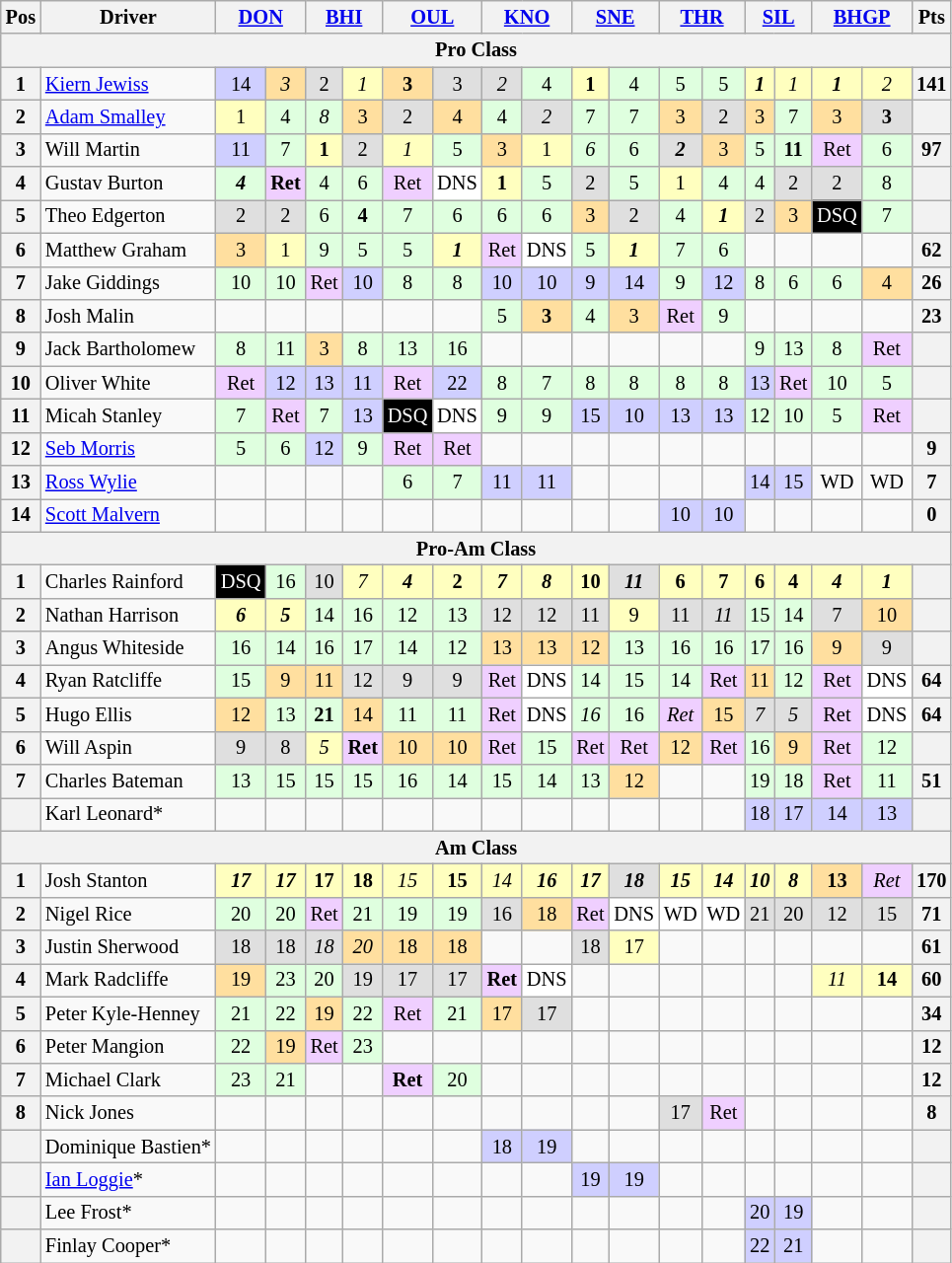<table class="wikitable" style="font-size: 85%; text-align: center;">
<tr valign="top">
<th valign="middle">Pos</th>
<th valign="middle">Driver</th>
<th colspan="2"><a href='#'>DON</a></th>
<th colspan="2"><a href='#'>BHI</a></th>
<th colspan="2"><a href='#'>OUL</a></th>
<th colspan="2"><a href='#'>KNO</a></th>
<th colspan="2"><a href='#'>SNE</a></th>
<th colspan="2"><a href='#'>THR</a></th>
<th colspan="2"><a href='#'>SIL</a></th>
<th colspan="2"><a href='#'>BHGP</a></th>
<th valign="middle">Pts</th>
</tr>
<tr>
<th colspan=19>Pro Class</th>
</tr>
<tr>
<th>1</th>
<td align=left> <a href='#'>Kiern Jewiss</a></td>
<td style="background:#cfcfff;">14</td>
<td style="background:#ffdf9f;"><em>3</em></td>
<td style="background:#dfdfdf;">2</td>
<td style="background:#ffffbf;"><em>1</em></td>
<td style="background:#ffdf9f;"><strong>3</strong></td>
<td style="background:#dfdfdf;">3</td>
<td style="background:#dfdfdf;"><em>2</em></td>
<td style="background:#dfffdf;">4</td>
<td style="background:#ffffbf;"><strong>1</strong></td>
<td style="background:#dfffdf;">4</td>
<td style="background:#dfffdf;">5</td>
<td style="background:#dfffdf;">5</td>
<td style="background:#ffffbf;"><strong><em>1</em></strong></td>
<td style="background:#ffffbf;"><em>1</em></td>
<td style="background:#ffffbf;"><strong><em>1</em></strong></td>
<td style="background:#ffffbf;"><em>2</em></td>
<th>141</th>
</tr>
<tr>
<th>2</th>
<td align=left> <a href='#'>Adam Smalley</a></td>
<td style="background:#ffffbf;">1</td>
<td style="background:#dfffdf;">4</td>
<td style="background:#dfffdf;"><em>8</em></td>
<td style="background:#ffdf9f;">3</td>
<td style="background:#dfdfdf;">2</td>
<td style="background:#ffdf9f;">4</td>
<td style="background:#dfffdf;">4</td>
<td style="background:#dfdfdf;"><em>2</em></td>
<td style="background:#dfffdf;">7</td>
<td style="background:#dfffdf;">7</td>
<td style="background:#ffdf9f;">3</td>
<td style="background:#dfdfdf;">2</td>
<td style="background:#ffdf9f;">3</td>
<td style="background:#dfffdf;">7</td>
<td style="background:#ffdf9f;">3</td>
<td style="background:#dfdfdf;"><strong>3</strong></td>
<th></th>
</tr>
<tr>
<th>3</th>
<td align=left> Will Martin</td>
<td style="background:#cfcfff;">11</td>
<td style="background:#dfffdf;">7</td>
<td style="background:#ffffbf;"><strong>1</strong></td>
<td style="background:#dfdfdf;">2</td>
<td style="background:#ffffbf;"><em>1</em></td>
<td style="background:#dfffdf;">5</td>
<td style="background:#ffdf9f;">3</td>
<td style="background:#ffffbf;">1</td>
<td style="background:#dfffdf;"><em>6</em></td>
<td style="background:#dfffdf;">6</td>
<td style="background:#dfdfdf;"><strong><em>2</em></strong></td>
<td style="background:#ffdf9f;">3</td>
<td style="background:#dfffdf;">5</td>
<td style="background:#dfffdf;"><strong>11</strong></td>
<td style="background:#EFCFFF;">Ret</td>
<td style="background:#dfffdf;">6</td>
<th>97</th>
</tr>
<tr>
<th>4</th>
<td align=left> Gustav Burton</td>
<td style="background:#dfffdf;"><strong><em>4</em></strong></td>
<td style="background:#EFCFFF;"><strong>Ret</strong></td>
<td style="background:#dfffdf;">4</td>
<td style="background:#dfffdf;">6</td>
<td style="background:#EFCFFF;">Ret</td>
<td style="background:#ffffff;">DNS</td>
<td style="background:#ffffbf;"><strong>1</strong></td>
<td style="background:#dfffdf;">5</td>
<td style="background:#dfdfdf;">2</td>
<td style="background:#dfffdf;">5</td>
<td style="background:#ffffbf;">1</td>
<td style="background:#dfffdf;">4</td>
<td style="background:#dfffdf;">4</td>
<td style="background:#dfdfdf;">2</td>
<td style="background:#dfdfdf;">2</td>
<td style="background:#dfffdf;">8</td>
<th></th>
</tr>
<tr>
<th>5</th>
<td align=left> Theo Edgerton</td>
<td style="background:#dfdfdf;">2</td>
<td style="background:#dfdfdf;">2</td>
<td style="background:#dfffdf;">6</td>
<td style="background:#dfffdf;"><strong>4</strong></td>
<td style="background:#dfffdf;">7</td>
<td style="background:#dfffdf;">6</td>
<td style="background:#dfffdf;">6</td>
<td style="background:#dfffdf;">6</td>
<td style="background:#ffdf9f;">3</td>
<td style="background:#dfdfdf;">2</td>
<td style="background:#dfffdf;">4</td>
<td style="background:#ffffbf;"><strong><em>1</em></strong></td>
<td style="background:#dfdfdf;">2</td>
<td style="background:#ffdf9f;">3</td>
<td style="background-color:#000000; color:white">DSQ</td>
<td style="background:#dfffdf;">7</td>
<th></th>
</tr>
<tr>
<th>6</th>
<td align=left> Matthew Graham</td>
<td style="background:#ffdf9f;">3</td>
<td style="background:#ffffbf;">1</td>
<td style="background:#dfffdf;">9</td>
<td style="background:#dfffdf;">5</td>
<td style="background:#dfffdf;">5</td>
<td style="background:#ffffbf;"><strong><em>1</em></strong></td>
<td style="background:#EFCFFF;">Ret</td>
<td style="background:#ffffff;">DNS</td>
<td style="background:#dfffdf;">5</td>
<td style="background:#ffffbf;"><strong><em>1</em></strong></td>
<td style="background:#dfffdf;">7</td>
<td style="background:#dfffdf;">6</td>
<td></td>
<td></td>
<td></td>
<td></td>
<th>62</th>
</tr>
<tr>
<th>7</th>
<td align=left> Jake Giddings</td>
<td style="background:#dfffdf;">10</td>
<td style="background:#dfffdf;">10</td>
<td style="background:#efcfff;">Ret</td>
<td style="background:#cfcfff;">10</td>
<td style="background:#dfffdf;">8</td>
<td style="background:#dfffdf;">8</td>
<td style="background:#cfcfff;">10</td>
<td style="background:#cfcfff;">10</td>
<td style="background:#cfcfff;">9</td>
<td style="background:#cfcfff;">14</td>
<td style="background:#dfffdf;">9</td>
<td style="background:#cfcfff;">12</td>
<td style="background:#dfffdf;">8</td>
<td style="background:#dfffdf;">6</td>
<td style="background:#dfffdf;">6</td>
<td style="background:#ffdf9f;">4</td>
<th>26</th>
</tr>
<tr>
<th>8</th>
<td align=left> Josh Malin</td>
<td></td>
<td></td>
<td></td>
<td></td>
<td></td>
<td></td>
<td style="background:#dfffdf;">5</td>
<td style="background:#ffdf9f;"><strong>3</strong></td>
<td style="background:#dfffdf;">4</td>
<td style="background:#ffdf9f;">3</td>
<td style="background:#efcfff;">Ret</td>
<td style="background:#dfffdf;">9</td>
<td></td>
<td></td>
<td></td>
<td></td>
<th>23</th>
</tr>
<tr>
<th>9</th>
<td align=left nowrap> Jack Bartholomew</td>
<td style="background:#dfffdf;">8</td>
<td style="background:#dfffdf;">11</td>
<td style="background:#ffdf9f;">3</td>
<td style="background:#dfffdf;">8</td>
<td style="background:#dfffdf;">13</td>
<td style="background:#dfffdf;">16</td>
<td></td>
<td></td>
<td></td>
<td></td>
<td></td>
<td></td>
<td style="background:#dfffdf;">9</td>
<td style="background:#dfffdf;">13</td>
<td style="background:#dfffdf;">8</td>
<td style="background:#efcfff;">Ret</td>
<th></th>
</tr>
<tr>
<th>10</th>
<td align=left> Oliver White</td>
<td style="background:#efcfff;">Ret</td>
<td style="background:#cfcfff;">12</td>
<td style="background:#cfcfff;">13</td>
<td style="background:#cfcfff;">11</td>
<td style="background:#efcfff;">Ret</td>
<td style="background:#cfcfff;">22</td>
<td style="background:#dfffdf;">8</td>
<td style="background:#dfffdf;">7</td>
<td style="background:#dfffdf;">8</td>
<td style="background:#dfffdf;">8</td>
<td style="background:#dfffdf;">8</td>
<td style="background:#dfffdf;">8</td>
<td style="background:#cfcfff;">13</td>
<td style="background:#efcfff;">Ret</td>
<td style="background:#dfffdf;">10</td>
<td style="background:#dfffdf;">5</td>
<th></th>
</tr>
<tr>
<th>11</th>
<td align=left> Micah Stanley</td>
<td style="background:#dfffdf;">7</td>
<td style="background:#EFCFFF;">Ret</td>
<td style="background:#dfffdf;">7</td>
<td style="background:#cfcfff;">13</td>
<td style="background-color:#000000; color:white">DSQ</td>
<td style="background:#ffffff;">DNS</td>
<td style="background:#dfffdf;">9</td>
<td style="background:#dfffdf;">9</td>
<td style="background:#cfcfff;">15</td>
<td style="background:#cfcfff;">10</td>
<td style="background:#cfcfff;">13</td>
<td style="background:#cfcfff;">13</td>
<td style="background:#dfffdf;">12</td>
<td style="background:#dfffdf;">10</td>
<td style="background:#dfffdf;">5</td>
<td style="background:#efcfff;">Ret</td>
<th></th>
</tr>
<tr>
<th>12</th>
<td align=left> <a href='#'>Seb Morris</a></td>
<td style="background:#dfffdf;">5</td>
<td style="background:#dfffdf;">6</td>
<td style="background:#cfcfff;">12</td>
<td style="background:#dfffdf;">9</td>
<td style="background:#EFCFFF;">Ret</td>
<td style="background:#EFCFFF;">Ret</td>
<td></td>
<td></td>
<td></td>
<td></td>
<td></td>
<td></td>
<td></td>
<td></td>
<td></td>
<td></td>
<th>9</th>
</tr>
<tr>
<th>13</th>
<td align=left> <a href='#'>Ross Wylie</a></td>
<td></td>
<td></td>
<td></td>
<td></td>
<td style="background:#dfffdf;">6</td>
<td style="background:#dfffdf;">7</td>
<td style="background:#cfcfff;">11</td>
<td style="background:#cfcfff;">11</td>
<td></td>
<td></td>
<td></td>
<td></td>
<td style="background:#cfcfff;">14</td>
<td style="background:#cfcfff;">15</td>
<td>WD</td>
<td>WD</td>
<th>7</th>
</tr>
<tr>
<th>14</th>
<td align=left> <a href='#'>Scott Malvern</a></td>
<td></td>
<td></td>
<td></td>
<td></td>
<td></td>
<td></td>
<td></td>
<td></td>
<td></td>
<td></td>
<td style="background:#cfcfff;">10</td>
<td style="background:#cfcfff;">10</td>
<td></td>
<td></td>
<td></td>
<td></td>
<th>0</th>
</tr>
<tr>
<th colspan=19>Pro-Am Class</th>
</tr>
<tr>
<th>1</th>
<td align=left> Charles Rainford</td>
<td style="background-color:#000000; color:white">DSQ</td>
<td style="background:#dfffdf;">16</td>
<td style="background:#dfdfdf;">10</td>
<td style="background:#ffffbf;"><em>7</em></td>
<td style="background:#ffffbf;"><strong><em>4</em></strong></td>
<td style="background:#ffffbf;"><strong>2</strong></td>
<td style="background:#ffffbf;"><strong><em>7</em></strong></td>
<td style="background:#ffffbf;"><strong><em>8</em></strong></td>
<td style="background:#ffffbf;"><strong>10</strong></td>
<td style="background:#dfdfdf;"><strong><em>11</em></strong></td>
<td style="background:#ffffbf;"><strong>6</strong></td>
<td style="background:#ffffbf;"><strong>7</strong></td>
<td style="background:#ffffbf;"><strong>6</strong></td>
<td style="background:#ffffbf;"><strong>4</strong></td>
<td style="background:#ffffbf;"><strong><em>4</em></strong></td>
<td style="background:#ffffbf;"><strong><em>1</em></strong></td>
<th></th>
</tr>
<tr>
<th>2</th>
<td align=left> Nathan Harrison</td>
<td style="background:#ffffbf;"><strong><em>6</em></strong></td>
<td style="background:#ffffbf;"><strong><em>5</em></strong></td>
<td style="background:#dfffdf;">14</td>
<td style="background:#dfffdf;">16</td>
<td style="background:#dfffdf;">12</td>
<td style="background:#dfffdf;">13</td>
<td style="background:#dfdfdf;">12</td>
<td style="background:#dfdfdf;">12</td>
<td style="background:#dfdfdf;">11</td>
<td style="background:#ffffbf;">9</td>
<td style="background:#dfdfdf;">11</td>
<td style="background:#dfdfdf;"><em>11</em></td>
<td style="background:#dfffdf;">15</td>
<td style="background:#dfffdf;">14</td>
<td style="background:#dfdfdf;">7</td>
<td style="background:#ffdf9f;">10</td>
<th></th>
</tr>
<tr>
<th>3</th>
<td align=left> Angus Whiteside</td>
<td style="background:#dfffdf;">16</td>
<td style="background:#dfffdf;">14</td>
<td style="background:#dfffdf;">16</td>
<td style="background:#dfffdf;">17</td>
<td style="background:#dfffdf;">14</td>
<td style="background:#dfffdf;">12</td>
<td style="background:#ffdf9f;">13</td>
<td style="background:#ffdf9f;">13</td>
<td style="background:#ffdf9f;">12</td>
<td style="background:#dfffdf;">13</td>
<td style="background:#dfffdf;">16</td>
<td style="background:#dfffdf;">16</td>
<td style="background:#dfffdf;">17</td>
<td style="background:#dfffdf;">16</td>
<td style="background:#ffdf9f;">9</td>
<td style="background:#dfdfdf;">9</td>
<th></th>
</tr>
<tr>
<th>4</th>
<td align=left> Ryan Ratcliffe</td>
<td style="background:#dfffdf;">15</td>
<td style="background:#ffdf9f;">9</td>
<td style="background:#ffdf9f;">11</td>
<td style="background:#dfdfdf;">12</td>
<td style="background:#dfdfdf;">9</td>
<td Style="background:#dfdfdf;">9</td>
<td style="background:#EFCFFF;">Ret</td>
<td style="background:#ffffff;">DNS</td>
<td style="background:#dfffdf;">14</td>
<td style="background:#dfffdf;">15</td>
<td style="background:#dfffdf;">14</td>
<td style="background:#EFCFFF;">Ret</td>
<td style="background:#ffdf9f;">11</td>
<td style="background:#dfffdf;">12</td>
<td style="background:#EFCFFF;">Ret</td>
<td style="background:#ffffff;">DNS</td>
<th>64</th>
</tr>
<tr>
<th>5</th>
<td align=left> Hugo Ellis</td>
<td style="background:#ffdf9f;">12</td>
<td style="background:#dfffdf;">13</td>
<td style="background:#dfffdf;"><strong>21</strong></td>
<td style="background:#ffdf9f;">14</td>
<td style="background:#dfffdf;">11</td>
<td style="background:#dfffdf;">11</td>
<td style="background:#efcfff;">Ret</td>
<td style="background:#ffffff;">DNS</td>
<td style="background:#dfffdf;"><em>16</em></td>
<td style="background:#dfffdf;">16</td>
<td style="background:#efcfff;"><em>Ret</em></td>
<td style="background:#ffdf9f;">15</td>
<td style="background:#dfdfdf;"><em>7</em></td>
<td style="background:#dfdfdf;"><em>5</em></td>
<td style="background:#efcfff;">Ret</td>
<td style="background:#ffffff;">DNS</td>
<th>64</th>
</tr>
<tr>
<th>6</th>
<td align=left> Will Aspin</td>
<td style="background:#dfdfdf;">9</td>
<td style="background:#dfdfdf;">8</td>
<td style="background:#ffffbf;"><em>5</em></td>
<td style="background:#EFCFFF;"><strong>Ret</strong></td>
<td style="background:#ffdf9f;">10</td>
<td style="background:#ffdf9f;">10</td>
<td style="background:#EFCFFF;">Ret</td>
<td style="background:#dfffdf;">15</td>
<td style="background:#EFCFFF;">Ret</td>
<td style="background:#EFCFFF;">Ret</td>
<td style="background:#ffdf9f;">12</td>
<td style="background:#EFCFFF;">Ret</td>
<td style="background:#dfffdf;">16</td>
<td style="background:#ffdf9f;">9</td>
<td style="background:#EFCFFF;">Ret</td>
<td style="background:#dfffdf;">12</td>
<th></th>
</tr>
<tr>
<th>7</th>
<td align=left> Charles Bateman</td>
<td style="background:#dfffdf;">13</td>
<td style="background:#dfffdf;">15</td>
<td style="background:#dfffdf;">15</td>
<td style="background:#dfffdf;">15</td>
<td style="background:#dfffdf;">16</td>
<td style="background:#dfffdf;">14</td>
<td style="background:#dfffdf;">15</td>
<td style="background:#dfffdf;">14</td>
<td style="background:#dfffdf;">13</td>
<td style="background:#ffdf9f;">12</td>
<td></td>
<td></td>
<td style="background:#dfffdf;">19</td>
<td style="background:#dfffdf;">18</td>
<td style="background:#EFCFFF;">Ret</td>
<td style="background:#dfffdf;">11</td>
<th>51</th>
</tr>
<tr>
<th></th>
<td align=left> Karl Leonard*</td>
<td></td>
<td></td>
<td></td>
<td></td>
<td></td>
<td></td>
<td></td>
<td></td>
<td></td>
<td></td>
<td></td>
<td></td>
<td style="background:#cfcfff;">18</td>
<td style="background:#cfcfff;">17</td>
<td style="background:#cfcfff;">14</td>
<td style="background:#cfcfff;">13</td>
<th></th>
</tr>
<tr>
<th colspan=19>Am Class</th>
</tr>
<tr>
<th>1</th>
<td align=left> Josh Stanton</td>
<td style="background:#ffffbf;"><strong><em>17</em></strong></td>
<td style="background:#ffffbf;"><strong><em>17</em></strong></td>
<td style="background:#ffffbf;"><strong>17</strong></td>
<td style="background:#ffffbf;"><strong>18</strong></td>
<td style="background:#ffffbf;"><em>15</em></td>
<td style="background:#ffffbf;"><strong>15</strong></td>
<td style="background:#ffffbf;"><em>14</em></td>
<td style="background:#ffffbf;"><strong><em>16</em></strong></td>
<td style="background:#ffffbf;"><strong><em>17</em></strong></td>
<td style="background:#dfdfdf;"><strong><em>18</em></strong></td>
<td style="background:#ffffbf;"><strong><em>15</em></strong></td>
<td style="background:#ffffbf;"><strong><em>14</em></strong></td>
<td style="background:#ffffbf;"><strong><em>10</em></strong></td>
<td style="background:#ffffbf;"><strong><em>8</em></strong></td>
<td style="background:#ffdf9f;"><strong>13</strong></td>
<td style="background:#EFCFFF;"><em>Ret</em></td>
<th>170</th>
</tr>
<tr>
<th>2</th>
<td align=left> Nigel Rice</td>
<td style="background:#dfffdf;">20</td>
<td style="background:#dfffdf;">20</td>
<td style="background:#EFCFFF;">Ret</td>
<td style="background:#dfffdf;">21</td>
<td style="background:#dfffdf;">19</td>
<td style="background:#dfffdf;">19</td>
<td style="background:#dfdfdf;">16</td>
<td style="background:#ffdf9f;">18</td>
<td style="background:#EFCFFF;">Ret</td>
<td style="background:#ffffff;">DNS</td>
<td style="background:#ffffff;">WD</td>
<td style="background:#ffffff;">WD</td>
<td style="background:#dfdfdf;">21</td>
<td style="background:#dfdfdf;">20</td>
<td style="background:#dfdfdf;">12</td>
<td style="background:#dfdfdf;">15</td>
<th>71</th>
</tr>
<tr>
<th>3</th>
<td align=left> Justin Sherwood</td>
<td style="background:#dfdfdf;">18</td>
<td style="background:#dfdfdf;">18</td>
<td style="background:#dfdfdf;"><em>18</em></td>
<td style="background:#ffdf9f;"><em>20</em></td>
<td style="background:#ffdf9f;">18</td>
<td style="background:#ffdf9f;">18</td>
<td></td>
<td></td>
<td style="background:#dfdfdf;">18</td>
<td style="background:#ffffbf;">17</td>
<td></td>
<td></td>
<td></td>
<td></td>
<td></td>
<td></td>
<th>61</th>
</tr>
<tr>
<th>4</th>
<td align=left> Mark Radcliffe</td>
<td style="background:#ffdf9f;">19</td>
<td style="background:#dfffdf;">23</td>
<td style="background:#dfffdf;">20</td>
<td style="background:#dfdfdf;">19</td>
<td style="background:#dfdfdf;">17</td>
<td style="background:#dfdfdf;">17</td>
<td style="background:#EFCFFF;"><strong>Ret</strong></td>
<td style="background:#ffffff;">DNS</td>
<td></td>
<td></td>
<td></td>
<td></td>
<td></td>
<td></td>
<td style="background:#ffffbf;"><em>11</em></td>
<td style="background:#ffffbf;"><strong>14</strong></td>
<th>60</th>
</tr>
<tr>
<th>5</th>
<td align=left> Peter Kyle-Henney</td>
<td style="background:#dfffdf;">21</td>
<td style="background:#dfffdf;">22</td>
<td style="background:#ffdf9f;">19</td>
<td style="background:#dfffdf;">22</td>
<td style="background:#EFCFFF;">Ret</td>
<td style="background:#dfffdf;">21</td>
<td style="background:#ffdf9f;">17</td>
<td style="background:#dfdfdf;">17</td>
<td></td>
<td></td>
<td></td>
<td></td>
<td></td>
<td></td>
<td></td>
<td></td>
<th>34</th>
</tr>
<tr>
<th>6</th>
<td align=left> Peter Mangion</td>
<td style="background:#dfffdf;">22</td>
<td style="background:#ffdf9f;">19</td>
<td style="background:#EFCFFF;">Ret</td>
<td style="background:#dfffdf;">23</td>
<td></td>
<td></td>
<td></td>
<td></td>
<td></td>
<td></td>
<td></td>
<td></td>
<td></td>
<td></td>
<td></td>
<td></td>
<th>12</th>
</tr>
<tr>
<th>7</th>
<td align=left> Michael Clark</td>
<td style="background:#dfffdf;">23</td>
<td style="background:#dfffdf;">21</td>
<td></td>
<td></td>
<td style="background:#EFCFFF;"><strong>Ret</strong></td>
<td style="background:#dfffdf;">20</td>
<td></td>
<td></td>
<td></td>
<td></td>
<td></td>
<td></td>
<td></td>
<td></td>
<td></td>
<td></td>
<th>12</th>
</tr>
<tr>
<th>8</th>
<td align=left> Nick Jones</td>
<td></td>
<td></td>
<td></td>
<td></td>
<td></td>
<td></td>
<td></td>
<td></td>
<td></td>
<td></td>
<td style="background:#dfdfdf;">17</td>
<td style="background:#EFCFFF;">Ret</td>
<td></td>
<td></td>
<td></td>
<td></td>
<th>8</th>
</tr>
<tr>
<th></th>
<td align=left nowrap> Dominique Bastien*</td>
<td></td>
<td></td>
<td></td>
<td></td>
<td></td>
<td></td>
<td style="background:#cfcfff;">18</td>
<td style="background:#cfcfff;">19</td>
<td></td>
<td></td>
<td></td>
<td></td>
<td></td>
<td></td>
<td></td>
<td></td>
<th></th>
</tr>
<tr>
<th></th>
<td align=left> <a href='#'>Ian Loggie</a>*</td>
<td></td>
<td></td>
<td></td>
<td></td>
<td></td>
<td></td>
<td></td>
<td></td>
<td style="background:#cfcfff;">19</td>
<td style="background:#cfcfff;">19</td>
<td></td>
<td></td>
<td></td>
<td></td>
<td></td>
<td></td>
<th></th>
</tr>
<tr>
<th></th>
<td align=left> Lee Frost*</td>
<td></td>
<td></td>
<td></td>
<td></td>
<td></td>
<td></td>
<td></td>
<td></td>
<td></td>
<td></td>
<td></td>
<td></td>
<td style="background:#cfcfff;">20</td>
<td style="background:#cfcfff;">19</td>
<td></td>
<td></td>
<th></th>
</tr>
<tr>
<th></th>
<td align=left> Finlay Cooper*</td>
<td></td>
<td></td>
<td></td>
<td></td>
<td></td>
<td></td>
<td></td>
<td></td>
<td></td>
<td></td>
<td></td>
<td></td>
<td style="background:#cfcfff;">22</td>
<td style="background:#cfcfff;">21</td>
<td></td>
<td></td>
<th></th>
</tr>
</table>
